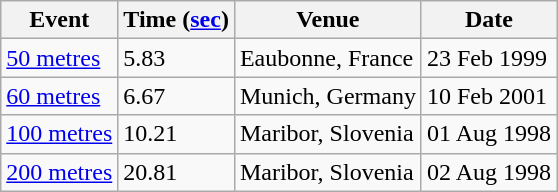<table class=wikitable>
<tr>
<th>Event</th>
<th>Time (<a href='#'>sec</a>)</th>
<th>Venue</th>
<th>Date</th>
</tr>
<tr>
<td><a href='#'>50 metres</a></td>
<td>5.83</td>
<td>Eaubonne, France</td>
<td>23 Feb 1999</td>
</tr>
<tr>
<td><a href='#'>60 metres</a></td>
<td>6.67</td>
<td>Munich, Germany</td>
<td>10 Feb 2001</td>
</tr>
<tr>
<td><a href='#'>100 metres</a></td>
<td>10.21</td>
<td>Maribor, Slovenia</td>
<td>01 Aug 1998</td>
</tr>
<tr>
<td><a href='#'>200 metres</a></td>
<td>20.81</td>
<td>Maribor, Slovenia</td>
<td>02 Aug 1998</td>
</tr>
</table>
